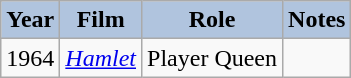<table class="wikitable">
<tr>
<th style="background:#B0C4DE;">Year</th>
<th style="background:#B0C4DE;">Film</th>
<th style="background:#B0C4DE;">Role</th>
<th style="background:#B0C4DE;">Notes</th>
</tr>
<tr>
<td>1964</td>
<td><em><a href='#'>Hamlet</a></em></td>
<td>Player Queen</td>
<td></td>
</tr>
</table>
